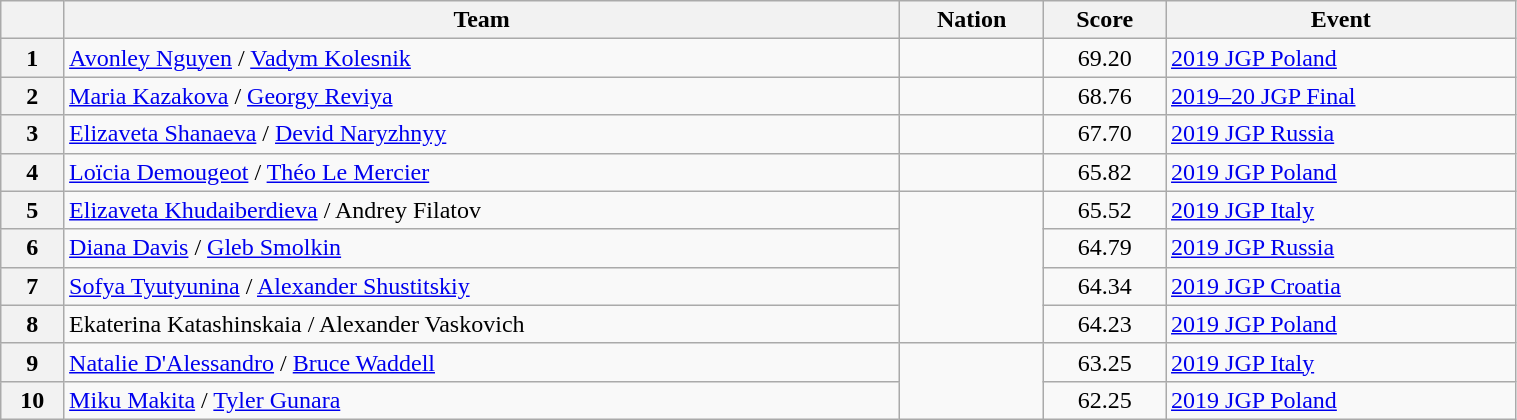<table class="wikitable sortable" style="text-align:left; width:80%">
<tr>
<th scope="col"></th>
<th scope="col">Team</th>
<th scope="col">Nation</th>
<th scope="col">Score</th>
<th scope="col">Event</th>
</tr>
<tr>
<th scope="row">1</th>
<td><a href='#'>Avonley Nguyen</a> / <a href='#'>Vadym Kolesnik</a></td>
<td></td>
<td style="text-align:center;">69.20</td>
<td><a href='#'>2019 JGP Poland</a></td>
</tr>
<tr>
<th scope="row">2</th>
<td><a href='#'>Maria Kazakova</a> / <a href='#'>Georgy Reviya</a></td>
<td></td>
<td style="text-align:center;">68.76</td>
<td><a href='#'>2019–20 JGP Final</a></td>
</tr>
<tr>
<th scope="row">3</th>
<td><a href='#'>Elizaveta Shanaeva</a> / <a href='#'>Devid Naryzhnyy</a></td>
<td></td>
<td style="text-align:center;">67.70</td>
<td><a href='#'>2019 JGP Russia</a></td>
</tr>
<tr>
<th scope="row">4</th>
<td><a href='#'>Loïcia Demougeot</a> / <a href='#'>Théo Le Mercier</a></td>
<td></td>
<td style="text-align:center;">65.82</td>
<td><a href='#'>2019 JGP Poland</a></td>
</tr>
<tr>
<th scope="row">5</th>
<td><a href='#'>Elizaveta Khudaiberdieva</a> / Andrey Filatov</td>
<td rowspan="4"></td>
<td style="text-align:center;">65.52</td>
<td><a href='#'>2019 JGP Italy</a></td>
</tr>
<tr>
<th scope="row">6</th>
<td><a href='#'>Diana Davis</a> / <a href='#'>Gleb Smolkin</a></td>
<td style="text-align:center;">64.79</td>
<td><a href='#'>2019 JGP Russia</a></td>
</tr>
<tr>
<th scope="row">7</th>
<td><a href='#'>Sofya Tyutyunina</a> / <a href='#'>Alexander Shustitskiy</a></td>
<td style="text-align:center;">64.34</td>
<td><a href='#'>2019 JGP Croatia</a></td>
</tr>
<tr>
<th scope="row">8</th>
<td>Ekaterina Katashinskaia / Alexander Vaskovich</td>
<td style="text-align:center;">64.23</td>
<td><a href='#'>2019 JGP Poland</a></td>
</tr>
<tr>
<th scope="row">9</th>
<td><a href='#'>Natalie D'Alessandro</a> / <a href='#'>Bruce Waddell</a></td>
<td rowspan="2"></td>
<td style="text-align:center;">63.25</td>
<td><a href='#'>2019 JGP Italy</a></td>
</tr>
<tr>
<th scope="row">10</th>
<td><a href='#'>Miku Makita</a> / <a href='#'>Tyler Gunara</a></td>
<td style="text-align:center;">62.25</td>
<td><a href='#'>2019 JGP Poland</a></td>
</tr>
</table>
